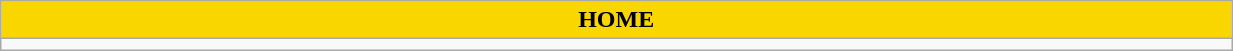<table class="wikitable collapsible collapsed" style="width:65%">
<tr>
<th colspan=5 ! style="color:black; background:#FaD600">HOME</th>
</tr>
<tr>
<td></td>
</tr>
</table>
